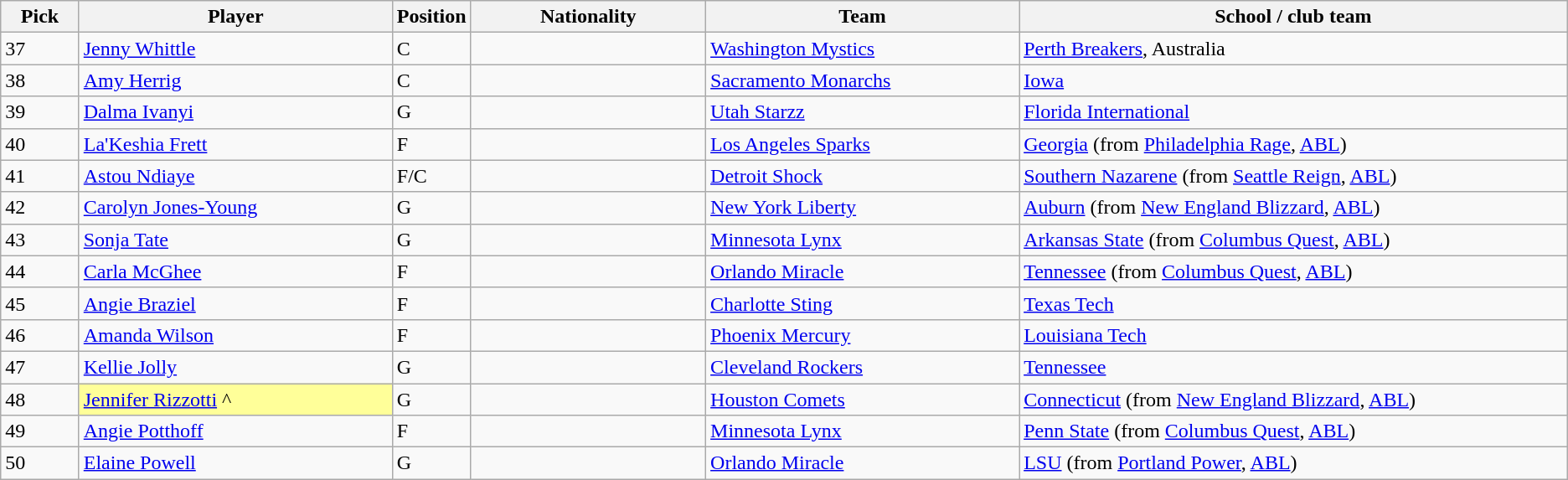<table class="wikitable sortable">
<tr>
<th style="width:5%;">Pick</th>
<th style="width:20%;">Player</th>
<th style="width:5%;">Position</th>
<th style="width:15%;">Nationality</th>
<th style="width:20%;">Team</th>
<th style="width:35%;">School / club team</th>
</tr>
<tr>
<td>37</td>
<td><a href='#'>Jenny Whittle</a></td>
<td>C</td>
<td></td>
<td><a href='#'>Washington Mystics</a></td>
<td><a href='#'>Perth Breakers</a>, Australia</td>
</tr>
<tr>
<td>38</td>
<td><a href='#'>Amy Herrig</a></td>
<td>C</td>
<td></td>
<td><a href='#'>Sacramento Monarchs</a></td>
<td><a href='#'>Iowa</a></td>
</tr>
<tr>
<td>39</td>
<td><a href='#'>Dalma Ivanyi</a></td>
<td>G</td>
<td></td>
<td><a href='#'>Utah Starzz</a></td>
<td><a href='#'>Florida International</a></td>
</tr>
<tr>
<td>40</td>
<td><a href='#'>La'Keshia Frett</a></td>
<td>F</td>
<td></td>
<td><a href='#'>Los Angeles Sparks</a></td>
<td><a href='#'>Georgia</a> (from <a href='#'>Philadelphia Rage</a>, <a href='#'>ABL</a>)</td>
</tr>
<tr>
<td>41</td>
<td><a href='#'>Astou Ndiaye</a></td>
<td>F/C</td>
<td></td>
<td><a href='#'>Detroit Shock</a></td>
<td><a href='#'>Southern Nazarene</a> (from <a href='#'>Seattle Reign</a>, <a href='#'>ABL</a>)</td>
</tr>
<tr>
<td>42</td>
<td><a href='#'>Carolyn Jones-Young</a></td>
<td>G</td>
<td></td>
<td><a href='#'>New York Liberty</a></td>
<td><a href='#'>Auburn</a> (from <a href='#'>New England Blizzard</a>, <a href='#'>ABL</a>)</td>
</tr>
<tr>
<td>43</td>
<td><a href='#'>Sonja Tate</a></td>
<td>G</td>
<td></td>
<td><a href='#'>Minnesota Lynx</a></td>
<td><a href='#'>Arkansas State</a> (from <a href='#'>Columbus Quest</a>, <a href='#'>ABL</a>)</td>
</tr>
<tr>
<td>44</td>
<td><a href='#'>Carla McGhee</a></td>
<td>F</td>
<td></td>
<td><a href='#'>Orlando Miracle</a></td>
<td><a href='#'>Tennessee</a> (from <a href='#'>Columbus Quest</a>, <a href='#'>ABL</a>)</td>
</tr>
<tr>
<td>45</td>
<td><a href='#'>Angie Braziel</a></td>
<td>F</td>
<td></td>
<td><a href='#'>Charlotte Sting</a></td>
<td><a href='#'>Texas Tech</a></td>
</tr>
<tr>
<td>46</td>
<td><a href='#'>Amanda Wilson</a></td>
<td>F</td>
<td></td>
<td><a href='#'>Phoenix Mercury</a></td>
<td><a href='#'>Louisiana Tech</a></td>
</tr>
<tr>
<td>47</td>
<td><a href='#'>Kellie Jolly</a></td>
<td>G</td>
<td></td>
<td><a href='#'>Cleveland Rockers</a></td>
<td><a href='#'>Tennessee</a></td>
</tr>
<tr>
<td>48</td>
<td bgcolor=#FFFF99><a href='#'>Jennifer Rizzotti</a> ^</td>
<td>G</td>
<td></td>
<td><a href='#'>Houston Comets</a></td>
<td><a href='#'>Connecticut</a> (from <a href='#'>New England Blizzard</a>, <a href='#'>ABL</a>)</td>
</tr>
<tr>
<td>49</td>
<td><a href='#'>Angie Potthoff</a></td>
<td>F</td>
<td></td>
<td><a href='#'>Minnesota Lynx</a></td>
<td><a href='#'>Penn State</a> (from <a href='#'>Columbus Quest</a>, <a href='#'>ABL</a>)</td>
</tr>
<tr>
<td>50</td>
<td><a href='#'>Elaine Powell</a></td>
<td>G</td>
<td></td>
<td><a href='#'>Orlando Miracle</a></td>
<td><a href='#'>LSU</a> (from <a href='#'>Portland Power</a>, <a href='#'>ABL</a>)</td>
</tr>
</table>
